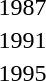<table>
<tr>
<td rowspan=2>1987<br></td>
<td rowspan=2></td>
<td rowspan=2></td>
<td></td>
</tr>
<tr>
<td></td>
</tr>
<tr>
<td rowspan=2>1991<br></td>
<td rowspan=2></td>
<td rowspan=2></td>
<td></td>
</tr>
<tr>
<td></td>
</tr>
<tr>
<td>1995</td>
<td></td>
<td></td>
<td><br></td>
</tr>
</table>
